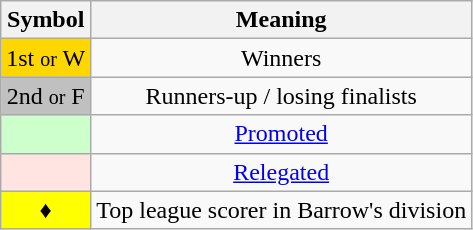<table class="wikitable" style="text-align:center">
<tr>
<th scope="col">Symbol</th>
<th scope="col">Meaning</th>
</tr>
<tr>
<td style="background:gold">1st <small>or</small> W</td>
<td>Winners</td>
</tr>
<tr>
<td style="background:silver">2nd <small>or</small> F</td>
<td>Runners-up / losing finalists</td>
</tr>
<tr>
<td style="background:#cfc"></td>
<td><a href='#'>Promoted</a></td>
</tr>
<tr>
<td style="background:MistyRose"></td>
<td><a href='#'>Relegated</a></td>
</tr>
<tr>
<td style="background:yellow">♦</td>
<td>Top league scorer in Barrow's division</td>
</tr>
</table>
